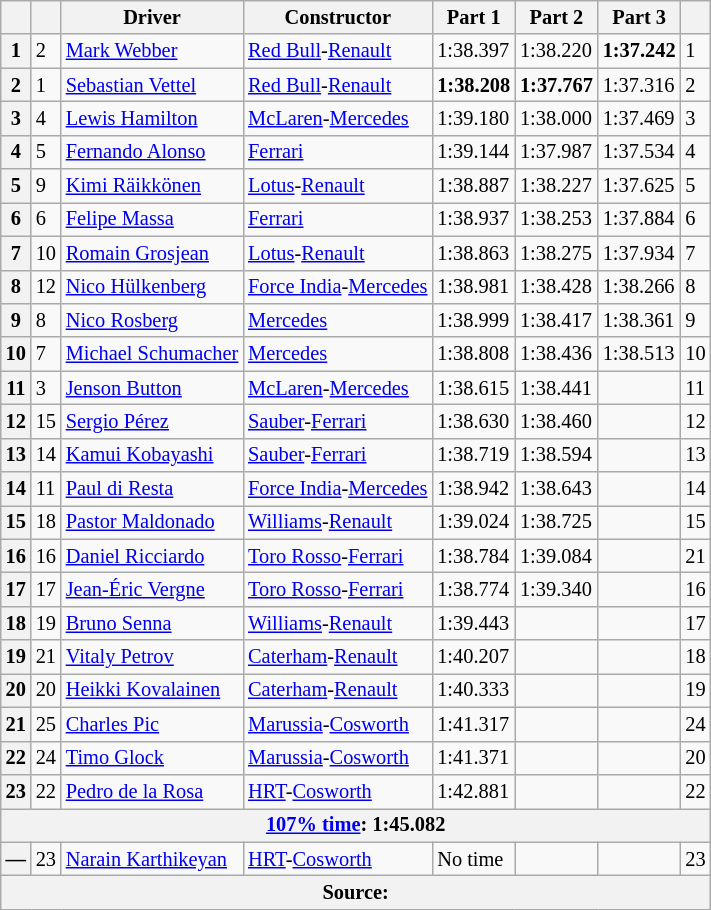<table class="wikitable sortable" style="font-size:85%">
<tr>
<th></th>
<th></th>
<th>Driver</th>
<th>Constructor</th>
<th>Part 1</th>
<th>Part 2</th>
<th>Part 3</th>
<th></th>
</tr>
<tr>
<th>1</th>
<td>2</td>
<td> <a href='#'>Mark Webber</a></td>
<td><a href='#'>Red Bull</a>-<a href='#'>Renault</a></td>
<td>1:38.397</td>
<td>1:38.220</td>
<td><strong>1:37.242</strong></td>
<td>1</td>
</tr>
<tr>
<th>2</th>
<td>1</td>
<td> <a href='#'>Sebastian Vettel</a></td>
<td><a href='#'>Red Bull</a>-<a href='#'>Renault</a></td>
<td><strong>1:38.208</strong></td>
<td><strong>1:37.767</strong></td>
<td>1:37.316</td>
<td>2</td>
</tr>
<tr>
<th>3</th>
<td>4</td>
<td> <a href='#'>Lewis Hamilton</a></td>
<td><a href='#'>McLaren</a>-<a href='#'>Mercedes</a></td>
<td>1:39.180</td>
<td>1:38.000</td>
<td>1:37.469</td>
<td>3</td>
</tr>
<tr>
<th>4</th>
<td>5</td>
<td> <a href='#'>Fernando Alonso</a></td>
<td><a href='#'>Ferrari</a></td>
<td>1:39.144</td>
<td>1:37.987</td>
<td>1:37.534</td>
<td>4</td>
</tr>
<tr>
<th>5</th>
<td>9</td>
<td> <a href='#'>Kimi Räikkönen</a></td>
<td><a href='#'>Lotus</a>-<a href='#'>Renault</a></td>
<td>1:38.887</td>
<td>1:38.227</td>
<td>1:37.625</td>
<td>5</td>
</tr>
<tr>
<th>6</th>
<td>6</td>
<td> <a href='#'>Felipe Massa</a></td>
<td><a href='#'>Ferrari</a></td>
<td>1:38.937</td>
<td>1:38.253</td>
<td>1:37.884</td>
<td>6</td>
</tr>
<tr>
<th>7</th>
<td>10</td>
<td> <a href='#'>Romain Grosjean</a></td>
<td><a href='#'>Lotus</a>-<a href='#'>Renault</a></td>
<td>1:38.863</td>
<td>1:38.275</td>
<td>1:37.934</td>
<td>7</td>
</tr>
<tr>
<th>8</th>
<td>12</td>
<td> <a href='#'>Nico Hülkenberg</a></td>
<td><a href='#'>Force India</a>-<a href='#'>Mercedes</a></td>
<td>1:38.981</td>
<td>1:38.428</td>
<td>1:38.266</td>
<td>8</td>
</tr>
<tr>
<th>9</th>
<td>8</td>
<td> <a href='#'>Nico Rosberg</a></td>
<td><a href='#'>Mercedes</a></td>
<td>1:38.999</td>
<td>1:38.417</td>
<td>1:38.361</td>
<td>9</td>
</tr>
<tr>
<th>10</th>
<td>7</td>
<td> <a href='#'>Michael Schumacher</a></td>
<td><a href='#'>Mercedes</a></td>
<td>1:38.808</td>
<td>1:38.436</td>
<td>1:38.513</td>
<td>10</td>
</tr>
<tr>
<th>11</th>
<td>3</td>
<td> <a href='#'>Jenson Button</a></td>
<td><a href='#'>McLaren</a>-<a href='#'>Mercedes</a></td>
<td>1:38.615</td>
<td>1:38.441</td>
<td></td>
<td>11</td>
</tr>
<tr>
<th>12</th>
<td>15</td>
<td> <a href='#'>Sergio Pérez</a></td>
<td><a href='#'>Sauber</a>-<a href='#'>Ferrari</a></td>
<td>1:38.630</td>
<td>1:38.460</td>
<td></td>
<td>12</td>
</tr>
<tr>
<th>13</th>
<td>14</td>
<td> <a href='#'>Kamui Kobayashi</a></td>
<td><a href='#'>Sauber</a>-<a href='#'>Ferrari</a></td>
<td>1:38.719</td>
<td>1:38.594</td>
<td></td>
<td>13</td>
</tr>
<tr>
<th>14</th>
<td>11</td>
<td> <a href='#'>Paul di Resta</a></td>
<td><a href='#'>Force India</a>-<a href='#'>Mercedes</a></td>
<td>1:38.942</td>
<td>1:38.643</td>
<td></td>
<td>14</td>
</tr>
<tr>
<th>15</th>
<td>18</td>
<td> <a href='#'>Pastor Maldonado</a></td>
<td><a href='#'>Williams</a>-<a href='#'>Renault</a></td>
<td>1:39.024</td>
<td>1:38.725</td>
<td></td>
<td>15</td>
</tr>
<tr>
<th>16</th>
<td>16</td>
<td> <a href='#'>Daniel Ricciardo</a></td>
<td><a href='#'>Toro Rosso</a>-<a href='#'>Ferrari</a></td>
<td>1:38.784</td>
<td>1:39.084</td>
<td></td>
<td>21</td>
</tr>
<tr>
<th>17</th>
<td>17</td>
<td> <a href='#'>Jean-Éric Vergne</a></td>
<td><a href='#'>Toro Rosso</a>-<a href='#'>Ferrari</a></td>
<td>1:38.774</td>
<td>1:39.340</td>
<td></td>
<td>16</td>
</tr>
<tr>
<th>18</th>
<td>19</td>
<td> <a href='#'>Bruno Senna</a></td>
<td><a href='#'>Williams</a>-<a href='#'>Renault</a></td>
<td>1:39.443</td>
<td></td>
<td></td>
<td>17</td>
</tr>
<tr>
<th>19</th>
<td>21</td>
<td> <a href='#'>Vitaly Petrov</a></td>
<td><a href='#'>Caterham</a>-<a href='#'>Renault</a></td>
<td>1:40.207</td>
<td></td>
<td></td>
<td>18</td>
</tr>
<tr>
<th>20</th>
<td>20</td>
<td> <a href='#'>Heikki Kovalainen</a></td>
<td><a href='#'>Caterham</a>-<a href='#'>Renault</a></td>
<td>1:40.333</td>
<td></td>
<td></td>
<td>19</td>
</tr>
<tr>
<th>21</th>
<td>25</td>
<td> <a href='#'>Charles Pic</a></td>
<td><a href='#'>Marussia</a>-<a href='#'>Cosworth</a></td>
<td>1:41.317</td>
<td></td>
<td></td>
<td>24</td>
</tr>
<tr>
<th>22</th>
<td>24</td>
<td> <a href='#'>Timo Glock</a></td>
<td><a href='#'>Marussia</a>-<a href='#'>Cosworth</a></td>
<td>1:41.371</td>
<td></td>
<td></td>
<td>20</td>
</tr>
<tr>
<th>23</th>
<td>22</td>
<td> <a href='#'>Pedro de la Rosa</a></td>
<td><a href='#'>HRT</a>-<a href='#'>Cosworth</a></td>
<td>1:42.881</td>
<td></td>
<td></td>
<td>22</td>
</tr>
<tr>
<th colspan=8><a href='#'>107% time</a>: 1:45.082</th>
</tr>
<tr>
<th>—</th>
<td>23</td>
<td> <a href='#'>Narain Karthikeyan</a></td>
<td><a href='#'>HRT</a>-<a href='#'>Cosworth</a></td>
<td>No time</td>
<td></td>
<td></td>
<td>23</td>
</tr>
<tr>
<th colspan=8>Source:</th>
</tr>
</table>
